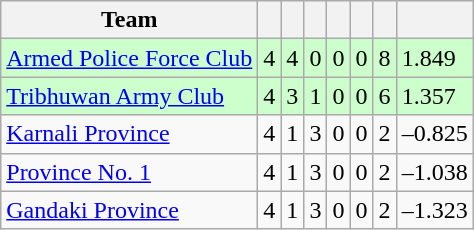<table class="wikitable">
<tr>
<th>Team</th>
<th></th>
<th></th>
<th></th>
<th></th>
<th></th>
<th></th>
<th></th>
</tr>
<tr style="background:#cfc">
<td><a href='#'>Armed Police Force Club</a></td>
<td>4</td>
<td>4</td>
<td>0</td>
<td>0</td>
<td>0</td>
<td>8</td>
<td>1.849</td>
</tr>
<tr style="background:#cfc">
<td><a href='#'>Tribhuwan Army Club</a></td>
<td>4</td>
<td>3</td>
<td>1</td>
<td>0</td>
<td>0</td>
<td>6</td>
<td>1.357</td>
</tr>
<tr>
<td><a href='#'>Karnali Province</a></td>
<td>4</td>
<td>1</td>
<td>3</td>
<td>0</td>
<td>0</td>
<td>2</td>
<td>–0.825</td>
</tr>
<tr>
<td><a href='#'>Province No. 1</a></td>
<td>4</td>
<td>1</td>
<td>3</td>
<td>0</td>
<td>0</td>
<td>2</td>
<td>–1.038</td>
</tr>
<tr>
<td><a href='#'>Gandaki Province</a></td>
<td>4</td>
<td>1</td>
<td>3</td>
<td>0</td>
<td>0</td>
<td>2</td>
<td>–1.323</td>
</tr>
</table>
